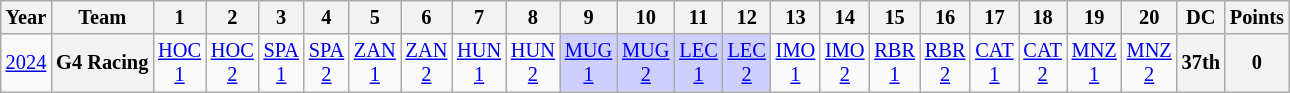<table class="wikitable" style="text-align:center; font-size:85%">
<tr>
<th>Year</th>
<th>Team</th>
<th>1</th>
<th>2</th>
<th>3</th>
<th>4</th>
<th>5</th>
<th>6</th>
<th>7</th>
<th>8</th>
<th>9</th>
<th>10</th>
<th>11</th>
<th>12</th>
<th>13</th>
<th>14</th>
<th>15</th>
<th>16</th>
<th>17</th>
<th>18</th>
<th>19</th>
<th>20</th>
<th>DC</th>
<th>Points</th>
</tr>
<tr>
<td><a href='#'>2024</a></td>
<th>G4 Racing</th>
<td><a href='#'>HOC<br>1</a></td>
<td><a href='#'>HOC<br>2</a></td>
<td><a href='#'>SPA<br>1</a></td>
<td><a href='#'>SPA<br>2</a></td>
<td><a href='#'>ZAN<br>1</a></td>
<td><a href='#'>ZAN<br>2</a></td>
<td><a href='#'>HUN<br>1</a></td>
<td><a href='#'>HUN<br>2</a></td>
<td style="background:#CFCFFF;"><a href='#'>MUG<br>1</a><br></td>
<td style="background:#CFCFFF;"><a href='#'>MUG<br>2</a><br></td>
<td style="background:#CFCFFF"><a href='#'>LEC<br>1</a><br></td>
<td style="background:#CFCFFF"><a href='#'>LEC<br>2</a><br></td>
<td><a href='#'>IMO<br>1</a></td>
<td><a href='#'>IMO<br>2</a></td>
<td><a href='#'>RBR<br>1</a></td>
<td><a href='#'>RBR<br>2</a></td>
<td><a href='#'>CAT<br>1</a></td>
<td><a href='#'>CAT<br>2</a></td>
<td><a href='#'>MNZ<br>1</a></td>
<td><a href='#'>MNZ<br>2</a></td>
<th>37th</th>
<th>0</th>
</tr>
</table>
